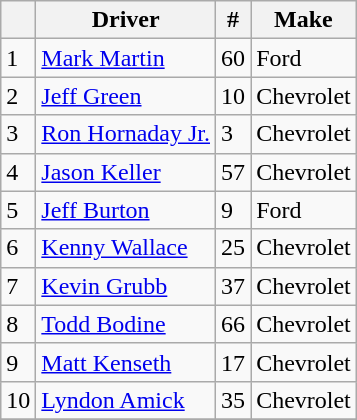<table class="wikitable sortable">
<tr>
<th></th>
<th>Driver</th>
<th>#</th>
<th>Make</th>
</tr>
<tr>
<td>1</td>
<td><a href='#'>Mark Martin</a></td>
<td>60</td>
<td>Ford</td>
</tr>
<tr>
<td>2</td>
<td><a href='#'>Jeff Green</a></td>
<td>10</td>
<td>Chevrolet</td>
</tr>
<tr>
<td>3</td>
<td><a href='#'>Ron Hornaday Jr.</a></td>
<td>3</td>
<td>Chevrolet</td>
</tr>
<tr>
<td>4</td>
<td><a href='#'>Jason Keller</a></td>
<td>57</td>
<td>Chevrolet</td>
</tr>
<tr>
<td>5</td>
<td><a href='#'>Jeff Burton</a></td>
<td>9</td>
<td>Ford</td>
</tr>
<tr>
<td>6</td>
<td><a href='#'>Kenny Wallace</a></td>
<td>25</td>
<td>Chevrolet</td>
</tr>
<tr>
<td>7</td>
<td><a href='#'>Kevin Grubb</a></td>
<td>37</td>
<td>Chevrolet</td>
</tr>
<tr>
<td>8</td>
<td><a href='#'>Todd Bodine</a></td>
<td>66</td>
<td>Chevrolet</td>
</tr>
<tr>
<td>9</td>
<td><a href='#'>Matt Kenseth</a></td>
<td>17</td>
<td>Chevrolet</td>
</tr>
<tr>
<td>10</td>
<td><a href='#'>Lyndon Amick</a></td>
<td>35</td>
<td>Chevrolet</td>
</tr>
<tr>
</tr>
</table>
